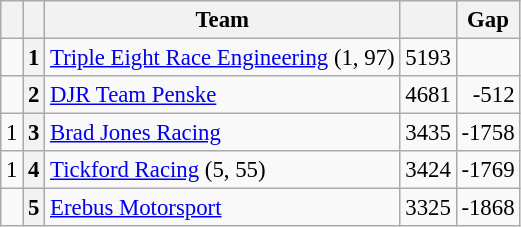<table class="wikitable" style="font-size: 95%;">
<tr>
<th></th>
<th></th>
<th>Team</th>
<th></th>
<th>Gap</th>
</tr>
<tr>
<td align="left"></td>
<th>1</th>
<td><a href='#'>Triple Eight Race Engineering</a> (1, 97)</td>
<td align="right">5193</td>
<td align="right"></td>
</tr>
<tr>
<td align="left"></td>
<th>2</th>
<td><a href='#'>DJR Team Penske</a></td>
<td align="right">4681</td>
<td align="right">-512</td>
</tr>
<tr>
<td align="left"> 1</td>
<th>3</th>
<td><a href='#'>Brad Jones Racing</a></td>
<td align="right">3435</td>
<td align="right">-1758</td>
</tr>
<tr>
<td align="left"> 1</td>
<th>4</th>
<td><a href='#'>Tickford Racing</a> (5, 55)</td>
<td align="right">3424</td>
<td align="right">-1769</td>
</tr>
<tr>
<td align="left"></td>
<th>5</th>
<td><a href='#'>Erebus Motorsport</a></td>
<td align="right">3325</td>
<td align="right">-1868</td>
</tr>
</table>
